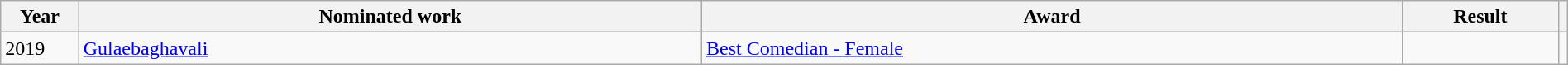<table class="wikitable" width=100%>
<tr>
<th width=5%>Year</th>
<th width=40%>Nominated work</th>
<th width=45%>Award</th>
<th width=10%>Result</th>
<th width="3%"></th>
</tr>
<tr>
<td>2019</td>
<td><a href='#'>Gulaebaghavali</a></td>
<td><a href='#'>Best Comedian - Female</a></td>
<td></td>
<td></td>
</tr>
</table>
